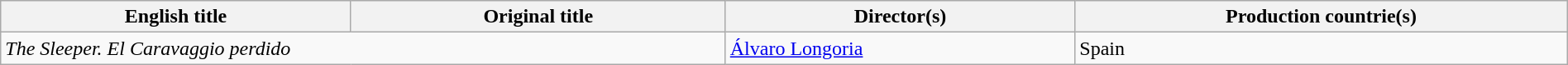<table class="sortable wikitable" style="width:100%; margin-bottom:4px" cellpadding="5">
<tr>
<th scope="col">English title</th>
<th scope="col">Original title</th>
<th scope="col">Director(s)</th>
<th scope="col">Production countrie(s)</th>
</tr>
<tr>
<td colspan = "2"><em>The Sleeper. El Caravaggio perdido</em></td>
<td><a href='#'>Álvaro Longoria</a></td>
<td>Spain</td>
</tr>
</table>
